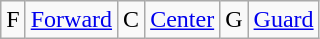<table class="wikitable">
<tr>
<td style="text-align:center;">F</td>
<td><a href='#'>Forward</a></td>
<td style="text-align:center;">C</td>
<td><a href='#'>Center</a></td>
<td style="text-align:center;">G</td>
<td><a href='#'>Guard</a></td>
</tr>
</table>
